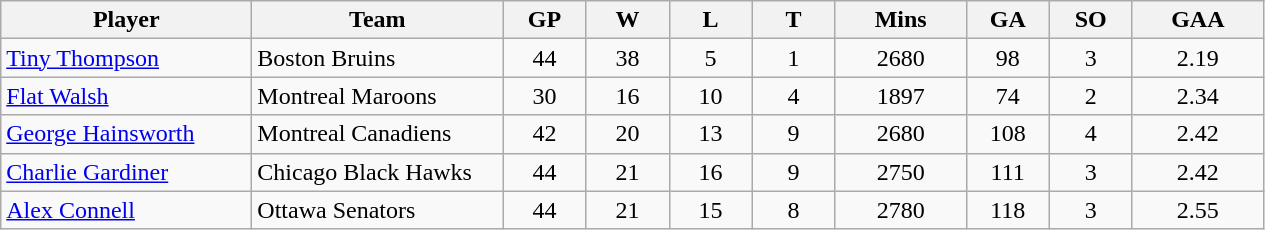<table class="wikitable sortable">
<tr>
<th bgcolor="#DDDDFF" style="width:10em" class="unsortable">Player</th>
<th bgcolor="#DDDDFF" style="width:10em" class="unsortable">Team</th>
<th bgcolor="#DDDDFF" style="width:3em">GP</th>
<th bgcolor="#DDDDFF" style="width:3em">W</th>
<th bgcolor="#DDDDFF" style="width:3em">L</th>
<th bgcolor="#DDDDFF" style="width:3em">T</th>
<th bgcolor="#DDDDFF" style="width:5em">Mins</th>
<th bgcolor="#DDDDFF" style="width:3em">GA</th>
<th bgcolor="#DDDDFF" style="width:3em">SO</th>
<th bgcolor="#DDDDFF" style="width:5em">GAA</th>
</tr>
<tr align="center">
<td align="left"><a href='#'>Tiny Thompson</a></td>
<td align="left">Boston Bruins</td>
<td>44</td>
<td>38</td>
<td>5</td>
<td>1</td>
<td>2680</td>
<td>98</td>
<td>3</td>
<td>2.19</td>
</tr>
<tr align="center">
<td align="left"><a href='#'>Flat Walsh</a></td>
<td align="left">Montreal Maroons</td>
<td>30</td>
<td>16</td>
<td>10</td>
<td>4</td>
<td>1897</td>
<td>74</td>
<td>2</td>
<td>2.34</td>
</tr>
<tr align="center">
<td align="left"><a href='#'>George Hainsworth</a></td>
<td align="left">Montreal Canadiens</td>
<td>42</td>
<td>20</td>
<td>13</td>
<td>9</td>
<td>2680</td>
<td>108</td>
<td>4</td>
<td>2.42</td>
</tr>
<tr align="center">
<td align="left"><a href='#'>Charlie Gardiner</a></td>
<td align="left">Chicago Black Hawks</td>
<td>44</td>
<td>21</td>
<td>16</td>
<td>9</td>
<td>2750</td>
<td>111</td>
<td>3</td>
<td>2.42</td>
</tr>
<tr align="center">
<td align="left"><a href='#'>Alex Connell</a></td>
<td align="left">Ottawa Senators</td>
<td>44</td>
<td>21</td>
<td>15</td>
<td>8</td>
<td>2780</td>
<td>118</td>
<td>3</td>
<td>2.55</td>
</tr>
</table>
